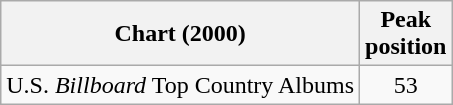<table class="wikitable">
<tr>
<th>Chart (2000)</th>
<th>Peak<br>position</th>
</tr>
<tr>
<td>U.S. <em>Billboard</em> Top Country Albums</td>
<td align="center">53</td>
</tr>
</table>
